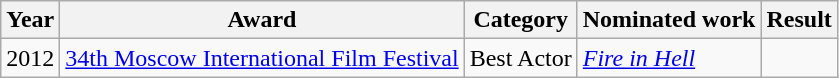<table class="wikitable">
<tr>
<th>Year</th>
<th>Award</th>
<th>Category</th>
<th>Nominated work</th>
<th>Result</th>
</tr>
<tr>
<td>2012</td>
<td><a href='#'>34th Moscow International Film Festival</a></td>
<td>Best Actor</td>
<td><em><a href='#'>Fire in Hell</a></em></td>
<td></td>
</tr>
</table>
